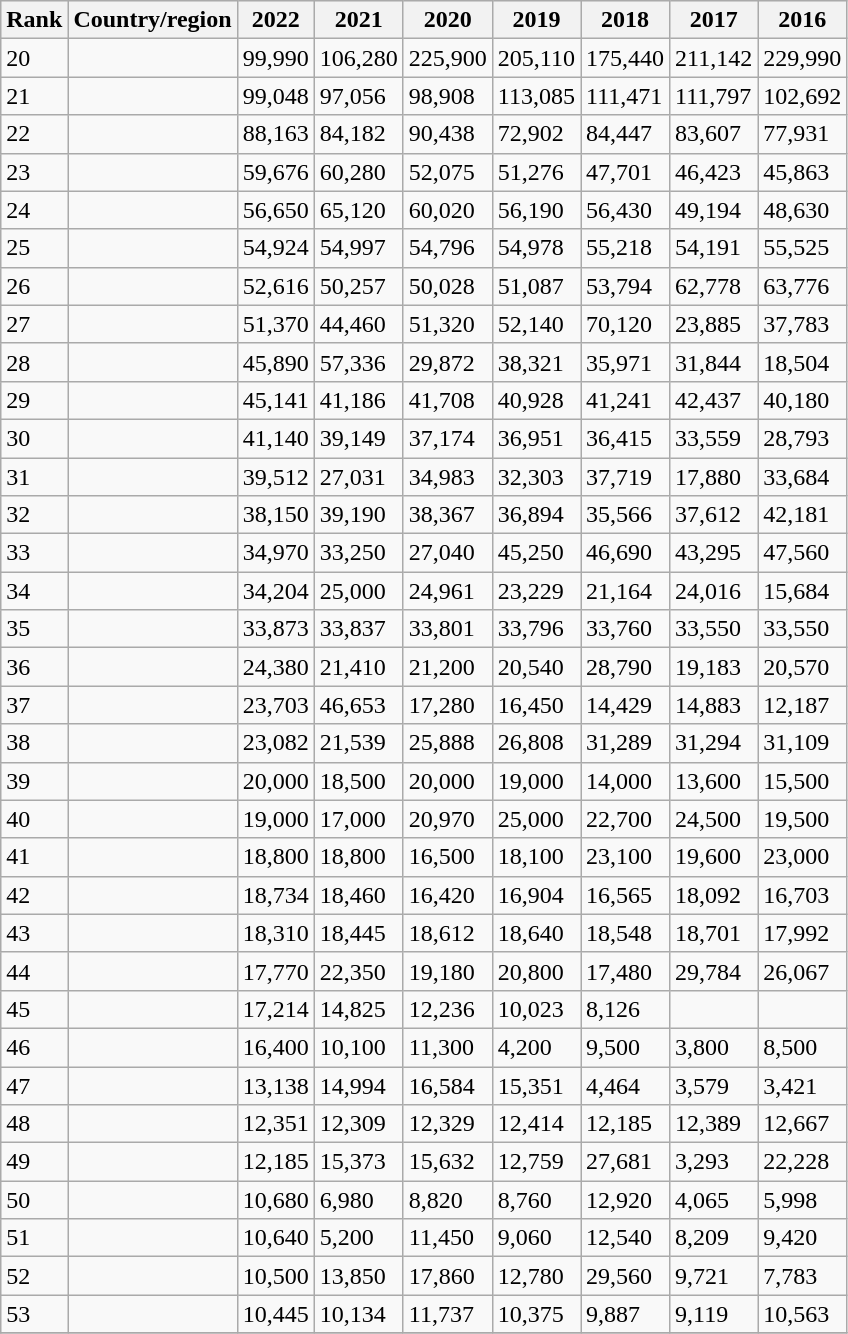<table class="wikitable sortable">
<tr bgcolor="#ececec">
<th>Rank</th>
<th>Country/region</th>
<th>2022</th>
<th>2021</th>
<th>2020</th>
<th>2019</th>
<th>2018</th>
<th>2017</th>
<th>2016</th>
</tr>
<tr>
<td>20</td>
<td></td>
<td align="left">99,990</td>
<td align="left">106,280</td>
<td align="left">225,900</td>
<td align="left">205,110</td>
<td align="left">175,440</td>
<td align="left">211,142</td>
<td align="left">229,990</td>
</tr>
<tr>
<td>21</td>
<td></td>
<td align="left">99,048</td>
<td align="left">97,056</td>
<td align="left">98,908</td>
<td align="left">113,085</td>
<td align="left">111,471</td>
<td align="left">111,797</td>
<td align="left">102,692</td>
</tr>
<tr>
<td>22</td>
<td></td>
<td align="left">88,163</td>
<td align="left">84,182</td>
<td align="left">90,438</td>
<td align="left">72,902</td>
<td align="left">84,447</td>
<td align="left">83,607</td>
<td align="left">77,931</td>
</tr>
<tr>
<td>23</td>
<td></td>
<td align="left">59,676</td>
<td align="left">60,280</td>
<td align="left">52,075</td>
<td align="left">51,276</td>
<td align="left">47,701</td>
<td align="left">46,423</td>
<td align="left">45,863</td>
</tr>
<tr>
<td>24</td>
<td></td>
<td align="left">56,650</td>
<td align="left">65,120</td>
<td align="left">60,020</td>
<td align="left">56,190</td>
<td align="left">56,430</td>
<td align="left">49,194</td>
<td align="left">48,630</td>
</tr>
<tr>
<td>25</td>
<td></td>
<td align="left">54,924</td>
<td align="left">54,997</td>
<td align="left">54,796</td>
<td align="left">54,978</td>
<td align="left">55,218</td>
<td align="left">54,191</td>
<td align="left">55,525</td>
</tr>
<tr>
<td>26</td>
<td></td>
<td align="left">52,616</td>
<td align="left">50,257</td>
<td align="left">50,028</td>
<td align="left">51,087</td>
<td align="left">53,794</td>
<td align="left">62,778</td>
<td align="left">63,776</td>
</tr>
<tr>
<td>27</td>
<td></td>
<td align="left">51,370</td>
<td align="left">44,460</td>
<td align="left">51,320</td>
<td align="left">52,140</td>
<td align="left">70,120</td>
<td align="left">23,885</td>
<td align="left">37,783</td>
</tr>
<tr>
<td>28</td>
<td></td>
<td align="left">45,890</td>
<td align="left">57,336</td>
<td align="left">29,872</td>
<td align="left">38,321</td>
<td align="left">35,971</td>
<td align="left">31,844</td>
<td align="left">18,504</td>
</tr>
<tr>
<td>29</td>
<td></td>
<td align="left">45,141</td>
<td align="left">41,186</td>
<td align="left">41,708</td>
<td align="left">40,928</td>
<td align="left">41,241</td>
<td align="left">42,437</td>
<td align="left">40,180</td>
</tr>
<tr>
<td>30</td>
<td></td>
<td align="left">41,140</td>
<td align="left">39,149</td>
<td align="left">37,174</td>
<td align="left">36,951</td>
<td align="left">36,415</td>
<td align="left">33,559</td>
<td align="left">28,793</td>
</tr>
<tr>
<td>31</td>
<td></td>
<td align="left">39,512</td>
<td align="left">27,031</td>
<td align="left">34,983</td>
<td align="left">32,303</td>
<td align="left">37,719</td>
<td align="left">17,880</td>
<td align="left">33,684</td>
</tr>
<tr>
<td>32</td>
<td></td>
<td align="left">38,150</td>
<td align="left">39,190</td>
<td align="left">38,367</td>
<td align="left">36,894</td>
<td align="left">35,566</td>
<td align="left">37,612</td>
<td align="left">42,181</td>
</tr>
<tr>
<td>33</td>
<td></td>
<td align="left">34,970</td>
<td align="left">33,250</td>
<td align="left">27,040</td>
<td align="left">45,250</td>
<td align="left">46,690</td>
<td align="left">43,295</td>
<td align="left">47,560</td>
</tr>
<tr>
<td>34</td>
<td></td>
<td align="left">34,204</td>
<td align="left">25,000</td>
<td align="left">24,961</td>
<td align="left">23,229</td>
<td align="left">21,164</td>
<td align="left">24,016</td>
<td align="left">15,684</td>
</tr>
<tr>
<td>35</td>
<td></td>
<td align="left">33,873</td>
<td align="left">33,837</td>
<td align="left">33,801</td>
<td align="left">33,796</td>
<td align="left">33,760</td>
<td align="left">33,550</td>
<td align="left">33,550</td>
</tr>
<tr>
<td>36</td>
<td></td>
<td align="left">24,380</td>
<td align="left">21,410</td>
<td align="left">21,200</td>
<td align="left">20,540</td>
<td align="left">28,790</td>
<td align="left">19,183</td>
<td align="left">20,570</td>
</tr>
<tr>
<td>37</td>
<td></td>
<td align="left">23,703</td>
<td align="left">46,653</td>
<td align="left">17,280</td>
<td align="left">16,450</td>
<td align="left">14,429</td>
<td align="left">14,883</td>
<td align="left">12,187</td>
</tr>
<tr>
<td>38</td>
<td></td>
<td align="left">23,082</td>
<td align="left">21,539</td>
<td align="left">25,888</td>
<td align="left">26,808</td>
<td align="left">31,289</td>
<td align="left">31,294</td>
<td align="left">31,109</td>
</tr>
<tr>
<td>39</td>
<td></td>
<td align="left">20,000</td>
<td align="left">18,500</td>
<td align="left">20,000</td>
<td align="left">19,000</td>
<td align="left">14,000</td>
<td align="left">13,600</td>
<td align="left">15,500</td>
</tr>
<tr>
<td>40</td>
<td></td>
<td align="left">19,000</td>
<td align="left">17,000</td>
<td align="left">20,970</td>
<td align="left">25,000</td>
<td align="left">22,700</td>
<td align="left">24,500</td>
<td align="left">19,500</td>
</tr>
<tr>
<td>41</td>
<td></td>
<td align="left">18,800</td>
<td align="left">18,800</td>
<td align="left">16,500</td>
<td align="left">18,100</td>
<td align="left">23,100</td>
<td align="left">19,600</td>
<td align="left">23,000</td>
</tr>
<tr>
<td>42</td>
<td></td>
<td align="left">18,734</td>
<td align="left">18,460</td>
<td align="left">16,420</td>
<td align="left">16,904</td>
<td align="left">16,565</td>
<td align="left">18,092</td>
<td align="left">16,703</td>
</tr>
<tr>
<td>43</td>
<td></td>
<td align="left">18,310</td>
<td align="left">18,445</td>
<td align="left">18,612</td>
<td align="left">18,640</td>
<td align="left">18,548</td>
<td align="left">18,701</td>
<td align="left">17,992</td>
</tr>
<tr>
<td>44</td>
<td></td>
<td align="left">17,770</td>
<td align="left">22,350</td>
<td align="left">19,180</td>
<td align="left">20,800</td>
<td align="left">17,480</td>
<td align="left">29,784</td>
<td align="left">26,067</td>
</tr>
<tr>
<td>45</td>
<td></td>
<td align="left">17,214</td>
<td align="left">14,825</td>
<td align="left">12,236</td>
<td align="left">10,023</td>
<td align="left">8,126</td>
<td align="left"></td>
<td align="left"></td>
</tr>
<tr>
<td>46</td>
<td></td>
<td align="left">16,400</td>
<td align="left">10,100</td>
<td align="left">11,300</td>
<td align="left">4,200</td>
<td align="left">9,500</td>
<td align="left">3,800</td>
<td align="left">8,500</td>
</tr>
<tr>
<td>47</td>
<td></td>
<td align="left">13,138</td>
<td align="left">14,994</td>
<td align="left">16,584</td>
<td align="left">15,351</td>
<td align="left">4,464</td>
<td align="left">3,579</td>
<td align="left">3,421</td>
</tr>
<tr>
<td>48</td>
<td></td>
<td align="left">12,351</td>
<td align="left">12,309</td>
<td align="left">12,329</td>
<td align="left">12,414</td>
<td align="left">12,185</td>
<td align="left">12,389</td>
<td align="left">12,667</td>
</tr>
<tr>
<td>49</td>
<td></td>
<td align="left">12,185</td>
<td align="left">15,373</td>
<td align="left">15,632</td>
<td align="left">12,759</td>
<td align="left">27,681</td>
<td align="left">3,293</td>
<td align="left">22,228</td>
</tr>
<tr>
<td>50</td>
<td></td>
<td align="left">10,680</td>
<td align="left">6,980</td>
<td align="left">8,820</td>
<td align="left">8,760</td>
<td align="left">12,920</td>
<td align="left">4,065</td>
<td align="left">5,998</td>
</tr>
<tr>
<td>51</td>
<td></td>
<td align="left">10,640</td>
<td align="left">5,200</td>
<td align="left">11,450</td>
<td align="left">9,060</td>
<td align="left">12,540</td>
<td align="left">8,209</td>
<td align="left">9,420</td>
</tr>
<tr>
<td>52</td>
<td></td>
<td align="left">10,500</td>
<td align="left">13,850</td>
<td align="left">17,860</td>
<td align="left">12,780</td>
<td align="left">29,560</td>
<td align="left">9,721</td>
<td align="left">7,783</td>
</tr>
<tr>
<td>53</td>
<td></td>
<td align="left">10,445</td>
<td align="left">10,134</td>
<td align="left">11,737</td>
<td align="left">10,375</td>
<td align="left">9,887</td>
<td align="left">9,119</td>
<td align="left">10,563</td>
</tr>
<tr>
</tr>
</table>
